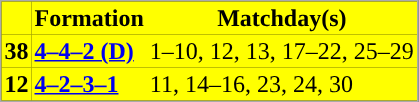<table class="toccolours" border="0" cellpadding="2" cellspacing="0" align="center" style="margin: 0.5em 0 1em 1em; background: #000000; border: 1px #aaaaaa solid;">
<tr bgcolor=#FFFF00>
<th></th>
<th>Formation</th>
<th>Matchday(s)</th>
</tr>
<tr bgcolor=#FFFF00>
<td><strong>38</strong></td>
<td><a href='#'><span><strong>4–4–2 (D)</strong></span></a></td>
<td>1–10, 12, 13, 17–22, 25–29</td>
</tr>
<tr bgcolor=#FFFF00>
<td><strong>12</strong></td>
<td><a href='#'><span><strong>4–2–3–1</strong></span></a></td>
<td>11, 14–16, 23, 24, 30</td>
</tr>
</table>
